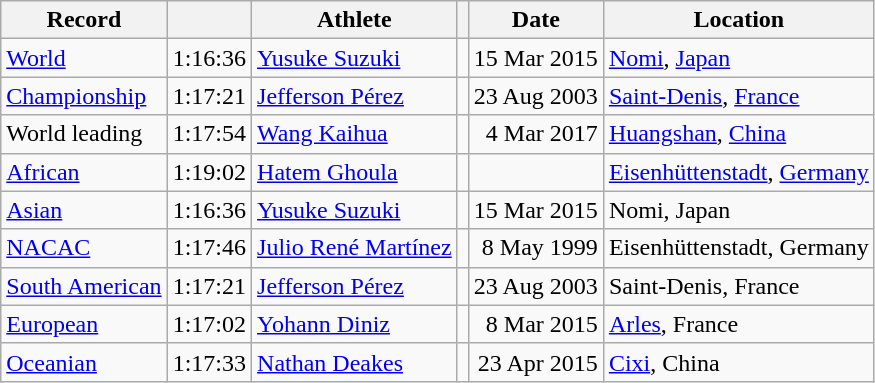<table class="wikitable">
<tr>
<th>Record</th>
<th></th>
<th>Athlete</th>
<th></th>
<th>Date</th>
<th>Location</th>
</tr>
<tr>
<td><a href='#'>World</a></td>
<td>1:16:36</td>
<td><a href='#'>Yusuke Suzuki</a></td>
<td></td>
<td align=right>15 Mar 2015</td>
<td><a href='#'>Nomi</a>, <a href='#'>Japan</a></td>
</tr>
<tr>
<td><a href='#'>Championship</a></td>
<td>1:17:21</td>
<td><a href='#'>Jefferson Pérez</a></td>
<td></td>
<td align=right>23 Aug 2003</td>
<td><a href='#'>Saint-Denis</a>, <a href='#'>France</a></td>
</tr>
<tr>
<td>World leading</td>
<td>1:17:54</td>
<td><a href='#'>Wang Kaihua</a></td>
<td></td>
<td align=right>4 Mar 2017</td>
<td><a href='#'>Huangshan</a>, <a href='#'>China</a></td>
</tr>
<tr>
<td><a href='#'>African</a></td>
<td>1:19:02</td>
<td><a href='#'>Hatem Ghoula</a></td>
<td></td>
<td align=right></td>
<td><a href='#'>Eisenhüttenstadt</a>, <a href='#'>Germany</a></td>
</tr>
<tr>
<td><a href='#'>Asian</a></td>
<td>1:16:36</td>
<td><a href='#'>Yusuke Suzuki</a></td>
<td></td>
<td align=right>15 Mar 2015</td>
<td>Nomi, Japan</td>
</tr>
<tr>
<td><a href='#'>NACAC</a></td>
<td>1:17:46</td>
<td><a href='#'>Julio René Martínez</a></td>
<td></td>
<td align=right>8 May 1999</td>
<td>Eisenhüttenstadt, Germany</td>
</tr>
<tr>
<td><a href='#'>South American</a></td>
<td>1:17:21</td>
<td><a href='#'>Jefferson Pérez</a></td>
<td></td>
<td align=right>23 Aug 2003</td>
<td>Saint-Denis, France</td>
</tr>
<tr>
<td><a href='#'>European</a></td>
<td>1:17:02</td>
<td><a href='#'>Yohann Diniz</a></td>
<td></td>
<td align=right>8 Mar 2015</td>
<td><a href='#'>Arles</a>, France</td>
</tr>
<tr>
<td><a href='#'>Oceanian</a></td>
<td>1:17:33</td>
<td><a href='#'>Nathan Deakes</a></td>
<td></td>
<td align=right>23 Apr 2015</td>
<td><a href='#'>Cixi</a>, China</td>
</tr>
</table>
